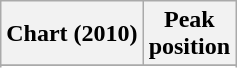<table class="wikitable sortable plainrowheaders">
<tr>
<th scope="col">Chart (2010)</th>
<th scope="col">Peak<br>position</th>
</tr>
<tr>
</tr>
<tr>
</tr>
<tr>
</tr>
<tr>
</tr>
</table>
